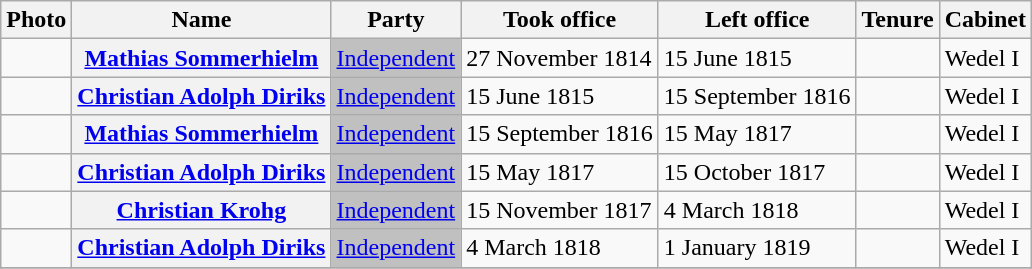<table class="wikitable plainrowheaders sortable">
<tr>
<th scope=col class=unsortable>Photo</th>
<th scope=col>Name</th>
<th scope=col>Party</th>
<th scope=col>Took office</th>
<th scope=col>Left office</th>
<th scope=col>Tenure</th>
<th scope=col>Cabinet</th>
</tr>
<tr>
<td align=center></td>
<th scope=row><a href='#'>Mathias Sommerhielm</a></th>
<td style="background:#C0C0C0"><a href='#'>Independent</a></td>
<td>27 November 1814</td>
<td>15 June 1815</td>
<td></td>
<td>Wedel I</td>
</tr>
<tr>
<td align=center></td>
<th scope=row><a href='#'>Christian Adolph Diriks</a></th>
<td style="background:#C0C0C0"><a href='#'>Independent</a></td>
<td>15 June 1815</td>
<td>15 September 1816</td>
<td></td>
<td>Wedel I</td>
</tr>
<tr>
<td align=center></td>
<th scope=row><a href='#'>Mathias Sommerhielm</a></th>
<td style="background:#C0C0C0"><a href='#'>Independent</a></td>
<td>15 September 1816</td>
<td>15 May 1817</td>
<td></td>
<td>Wedel I</td>
</tr>
<tr>
<td align=center></td>
<th scope=row><a href='#'>Christian Adolph Diriks</a></th>
<td style="background:#C0C0C0"><a href='#'>Independent</a></td>
<td>15 May 1817</td>
<td>15 October 1817</td>
<td></td>
<td>Wedel I</td>
</tr>
<tr>
<td align=center></td>
<th scope=row><a href='#'>Christian Krohg</a></th>
<td style="background:#C0C0C0"><a href='#'>Independent</a></td>
<td>15 November 1817</td>
<td>4 March 1818</td>
<td></td>
<td>Wedel I</td>
</tr>
<tr>
<td align=center></td>
<th scope=row><a href='#'>Christian Adolph Diriks</a></th>
<td style="background:#C0C0C0"><a href='#'>Independent</a></td>
<td>4 March 1818</td>
<td>1 January 1819</td>
<td></td>
<td>Wedel I</td>
</tr>
<tr>
</tr>
</table>
